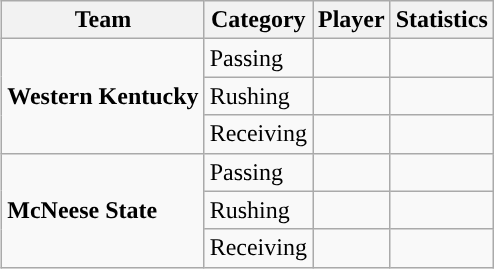<table class="wikitable" style="float: right;">
<tr>
<th>Team</th>
<th>Category</th>
<th>Player</th>
<th>Statistics</th>
</tr>
<tr>
<td rowspan=3><strong>Western Kentucky</strong></td>
<td>Passing</td>
<td></td>
<td></td>
</tr>
<tr>
<td>Rushing</td>
<td></td>
<td></td>
</tr>
<tr>
<td>Receiving</td>
<td></td>
<td></td>
</tr>
<tr>
<td rowspan=3><strong>McNeese State</strong></td>
<td>Passing</td>
<td></td>
<td></td>
</tr>
<tr>
<td>Rushing</td>
<td></td>
<td></td>
</tr>
<tr>
<td>Receiving</td>
<td></td>
<td></td>
</tr>
</table>
